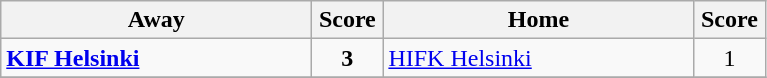<table class="wikitable">
<tr>
<th width="200">Away</th>
<th width="40">Score</th>
<th width="200">Home</th>
<th width="40">Score</th>
</tr>
<tr>
<td><strong><a href='#'>KIF Helsinki</a></strong></td>
<td align=center><strong>3</strong></td>
<td><a href='#'>HIFK Helsinki</a></td>
<td align=center>1</td>
</tr>
<tr>
</tr>
</table>
